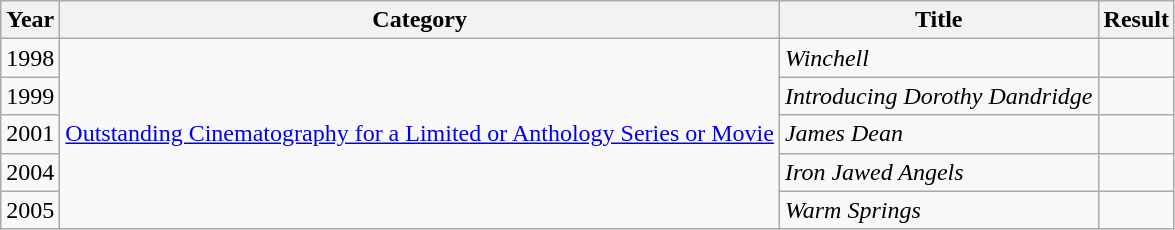<table class="wikitable">
<tr>
<th>Year</th>
<th>Category</th>
<th>Title</th>
<th>Result</th>
</tr>
<tr>
<td>1998</td>
<td rowspan=5><a href='#'>Outstanding Cinematography for a Limited or Anthology Series or Movie</a></td>
<td><em>Winchell</em></td>
<td></td>
</tr>
<tr>
<td>1999</td>
<td><em>Introducing Dorothy Dandridge</em></td>
<td></td>
</tr>
<tr>
<td>2001</td>
<td><em>James Dean</em></td>
<td></td>
</tr>
<tr>
<td>2004</td>
<td><em>Iron Jawed Angels</em></td>
<td></td>
</tr>
<tr>
<td>2005</td>
<td><em>Warm Springs</em></td>
<td></td>
</tr>
</table>
